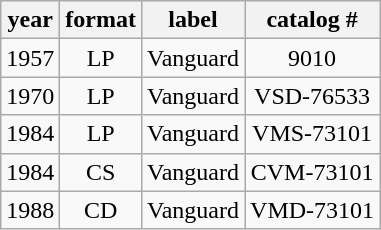<table class="wikitable" style="text-align:center">
<tr>
<th>year</th>
<th>format</th>
<th>label</th>
<th>catalog #</th>
</tr>
<tr>
<td>1957</td>
<td>LP</td>
<td>Vanguard</td>
<td>9010</td>
</tr>
<tr>
<td>1970</td>
<td>LP</td>
<td>Vanguard</td>
<td>VSD-76533</td>
</tr>
<tr>
<td>1984</td>
<td>LP</td>
<td>Vanguard</td>
<td>VMS-73101</td>
</tr>
<tr>
<td>1984</td>
<td>CS</td>
<td>Vanguard</td>
<td>CVM-73101</td>
</tr>
<tr>
<td>1988</td>
<td>CD</td>
<td>Vanguard</td>
<td>VMD-73101</td>
</tr>
</table>
